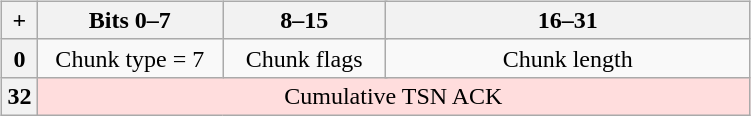<table align="right" width="40%">
<tr>
<td><br><table class="wikitable" style="margin: 0 auto; text-align: center; white-space: nowrap">
<tr>
<th>+</th>
<th colspan="8" width="25%">Bits 0–7</th>
<th colspan="8" width="22%">8–15</th>
<th colspan="16" width="50%">16–31</th>
</tr>
<tr>
<th>0</th>
<td colspan="8">Chunk type = 7</td>
<td colspan="8">Chunk flags</td>
<td colspan="16">Chunk length</td>
</tr>
<tr bgcolor="#FFDDDD">
<th>32</th>
<td colspan="32">Cumulative TSN ACK</td>
</tr>
</table>
</td>
</tr>
</table>
